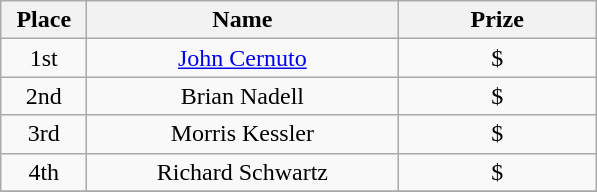<table class="wikitable">
<tr>
<th width="50">Place</th>
<th width="200">Name</th>
<th width="125">Prize</th>
</tr>
<tr>
<td align = "center">1st</td>
<td align = "center"><a href='#'>John Cernuto</a></td>
<td align = "center">$</td>
</tr>
<tr>
<td align = "center">2nd</td>
<td align = "center">Brian Nadell</td>
<td align = "center">$</td>
</tr>
<tr>
<td align = "center">3rd</td>
<td align = "center">Morris Kessler</td>
<td align = "center">$</td>
</tr>
<tr>
<td align = "center">4th</td>
<td align = "center">Richard Schwartz</td>
<td align = "center">$</td>
</tr>
<tr>
</tr>
</table>
